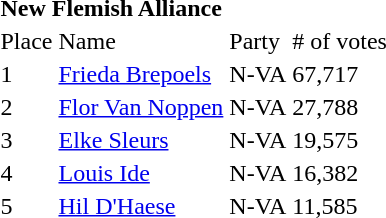<table>
<tr>
<td colspan=4><strong>New Flemish Alliance</strong></td>
</tr>
<tr>
<td>Place</td>
<td>Name</td>
<td>Party</td>
<td># of votes</td>
</tr>
<tr>
<td>1</td>
<td><a href='#'>Frieda Brepoels</a></td>
<td>N-VA</td>
<td>67,717</td>
</tr>
<tr>
<td>2</td>
<td><a href='#'>Flor Van Noppen</a></td>
<td>N-VA</td>
<td>27,788</td>
</tr>
<tr>
<td>3</td>
<td><a href='#'>Elke Sleurs</a></td>
<td>N-VA</td>
<td>19,575</td>
</tr>
<tr>
<td>4</td>
<td><a href='#'>Louis Ide</a></td>
<td>N-VA</td>
<td>16,382</td>
</tr>
<tr>
<td>5</td>
<td><a href='#'>Hil D'Haese</a></td>
<td>N-VA</td>
<td>11,585</td>
</tr>
</table>
